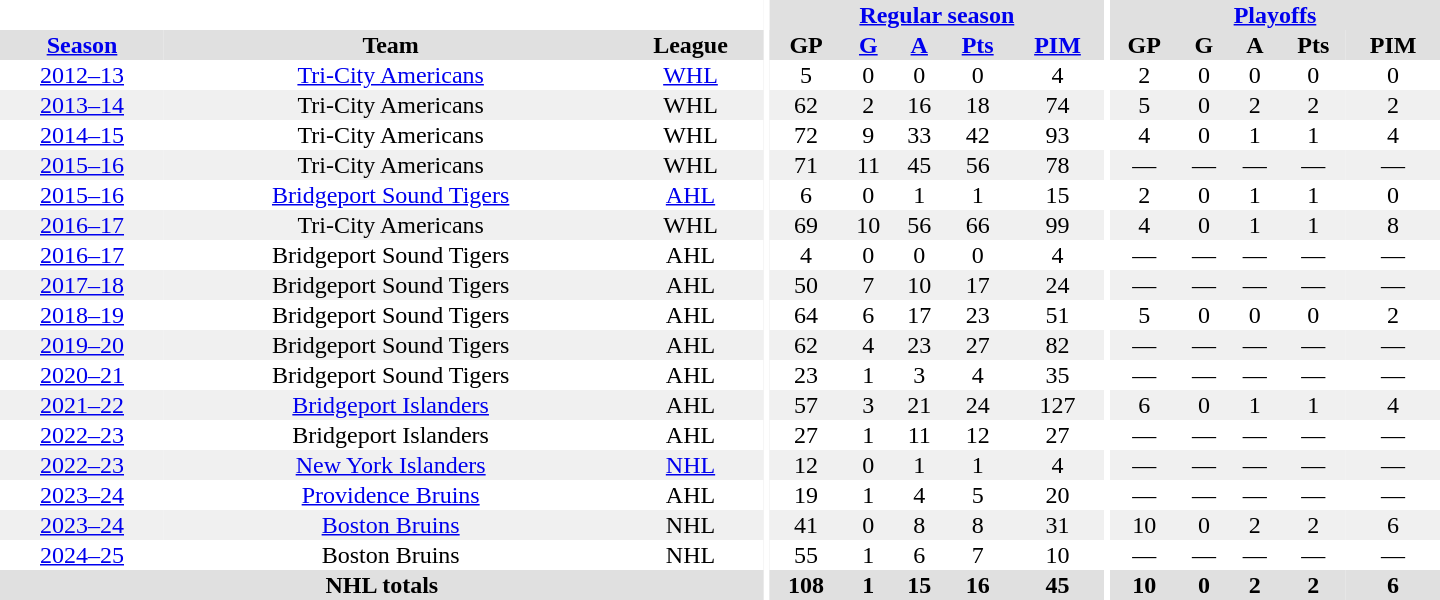<table border="0" cellpadding="1" cellspacing="0" style="text-align:center; width:60em">
<tr bgcolor="#e0e0e0">
<th colspan="3" bgcolor="#ffffff"></th>
<th rowspan="100" bgcolor="#ffffff"></th>
<th colspan="5"><a href='#'>Regular season</a></th>
<th rowspan="100" bgcolor="#ffffff"></th>
<th colspan="5"><a href='#'>Playoffs</a></th>
</tr>
<tr bgcolor="#e0e0e0">
<th><a href='#'>Season</a></th>
<th>Team</th>
<th>League</th>
<th>GP</th>
<th><a href='#'>G</a></th>
<th><a href='#'>A</a></th>
<th><a href='#'>Pts</a></th>
<th><a href='#'>PIM</a></th>
<th>GP</th>
<th>G</th>
<th>A</th>
<th>Pts</th>
<th>PIM</th>
</tr>
<tr>
<td><a href='#'>2012–13</a></td>
<td><a href='#'>Tri-City Americans</a></td>
<td><a href='#'>WHL</a></td>
<td>5</td>
<td>0</td>
<td>0</td>
<td>0</td>
<td>4</td>
<td>2</td>
<td>0</td>
<td>0</td>
<td>0</td>
<td>0</td>
</tr>
<tr bgcolor="#f0f0f0">
<td><a href='#'>2013–14</a></td>
<td>Tri-City Americans</td>
<td>WHL</td>
<td>62</td>
<td>2</td>
<td>16</td>
<td>18</td>
<td>74</td>
<td>5</td>
<td>0</td>
<td>2</td>
<td>2</td>
<td>2</td>
</tr>
<tr>
<td><a href='#'>2014–15</a></td>
<td>Tri-City Americans</td>
<td>WHL</td>
<td>72</td>
<td>9</td>
<td>33</td>
<td>42</td>
<td>93</td>
<td>4</td>
<td>0</td>
<td>1</td>
<td>1</td>
<td>4</td>
</tr>
<tr bgcolor="#f0f0f0">
<td><a href='#'>2015–16</a></td>
<td>Tri-City Americans</td>
<td>WHL</td>
<td>71</td>
<td>11</td>
<td>45</td>
<td>56</td>
<td>78</td>
<td>—</td>
<td>—</td>
<td>—</td>
<td>—</td>
<td>—</td>
</tr>
<tr>
<td><a href='#'>2015–16</a></td>
<td><a href='#'>Bridgeport Sound Tigers</a></td>
<td><a href='#'>AHL</a></td>
<td>6</td>
<td>0</td>
<td>1</td>
<td>1</td>
<td>15</td>
<td>2</td>
<td>0</td>
<td>1</td>
<td>1</td>
<td>0</td>
</tr>
<tr bgcolor="#f0f0f0">
<td><a href='#'>2016–17</a></td>
<td>Tri-City Americans</td>
<td>WHL</td>
<td>69</td>
<td>10</td>
<td>56</td>
<td>66</td>
<td>99</td>
<td>4</td>
<td>0</td>
<td>1</td>
<td>1</td>
<td>8</td>
</tr>
<tr>
<td><a href='#'>2016–17</a></td>
<td>Bridgeport Sound Tigers</td>
<td>AHL</td>
<td>4</td>
<td>0</td>
<td>0</td>
<td>0</td>
<td>4</td>
<td>—</td>
<td>—</td>
<td>—</td>
<td>—</td>
<td>—</td>
</tr>
<tr bgcolor="#f0f0f0">
<td><a href='#'>2017–18</a></td>
<td>Bridgeport Sound Tigers</td>
<td>AHL</td>
<td>50</td>
<td>7</td>
<td>10</td>
<td>17</td>
<td>24</td>
<td>—</td>
<td>—</td>
<td>—</td>
<td>—</td>
<td>—</td>
</tr>
<tr>
<td><a href='#'>2018–19</a></td>
<td>Bridgeport Sound Tigers</td>
<td>AHL</td>
<td>64</td>
<td>6</td>
<td>17</td>
<td>23</td>
<td>51</td>
<td>5</td>
<td>0</td>
<td>0</td>
<td>0</td>
<td>2</td>
</tr>
<tr bgcolor="#f0f0f0">
<td><a href='#'>2019–20</a></td>
<td>Bridgeport Sound Tigers</td>
<td>AHL</td>
<td>62</td>
<td>4</td>
<td>23</td>
<td>27</td>
<td>82</td>
<td>—</td>
<td>—</td>
<td>—</td>
<td>—</td>
<td>—</td>
</tr>
<tr>
<td><a href='#'>2020–21</a></td>
<td>Bridgeport Sound Tigers</td>
<td>AHL</td>
<td>23</td>
<td>1</td>
<td>3</td>
<td>4</td>
<td>35</td>
<td>—</td>
<td>—</td>
<td>—</td>
<td>—</td>
<td>—</td>
</tr>
<tr bgcolor="#f0f0f0">
<td><a href='#'>2021–22</a></td>
<td><a href='#'>Bridgeport Islanders</a></td>
<td>AHL</td>
<td>57</td>
<td>3</td>
<td>21</td>
<td>24</td>
<td>127</td>
<td>6</td>
<td>0</td>
<td>1</td>
<td>1</td>
<td>4</td>
</tr>
<tr>
<td><a href='#'>2022–23</a></td>
<td>Bridgeport Islanders</td>
<td>AHL</td>
<td>27</td>
<td>1</td>
<td>11</td>
<td>12</td>
<td>27</td>
<td>—</td>
<td>—</td>
<td>—</td>
<td>—</td>
<td>—</td>
</tr>
<tr bgcolor="#f0f0f0">
<td><a href='#'>2022–23</a></td>
<td><a href='#'>New York Islanders</a></td>
<td><a href='#'>NHL</a></td>
<td>12</td>
<td>0</td>
<td>1</td>
<td>1</td>
<td>4</td>
<td>—</td>
<td>—</td>
<td>—</td>
<td>—</td>
<td>—</td>
</tr>
<tr>
<td><a href='#'>2023–24</a></td>
<td><a href='#'>Providence Bruins</a></td>
<td>AHL</td>
<td>19</td>
<td>1</td>
<td>4</td>
<td>5</td>
<td>20</td>
<td>—</td>
<td>—</td>
<td>—</td>
<td>—</td>
<td>—</td>
</tr>
<tr bgcolor="#f0f0f0">
<td><a href='#'>2023–24</a></td>
<td><a href='#'>Boston Bruins</a></td>
<td>NHL</td>
<td>41</td>
<td>0</td>
<td>8</td>
<td>8</td>
<td>31</td>
<td>10</td>
<td>0</td>
<td>2</td>
<td>2</td>
<td>6</td>
</tr>
<tr>
<td><a href='#'>2024–25</a></td>
<td>Boston Bruins</td>
<td>NHL</td>
<td>55</td>
<td>1</td>
<td>6</td>
<td>7</td>
<td>10</td>
<td>—</td>
<td>—</td>
<td>—</td>
<td>—</td>
<td>—</td>
</tr>
<tr bgcolor="#e0e0e0">
<th colspan="3">NHL totals</th>
<th>108</th>
<th>1</th>
<th>15</th>
<th>16</th>
<th>45</th>
<th>10</th>
<th>0</th>
<th>2</th>
<th>2</th>
<th>6</th>
</tr>
</table>
